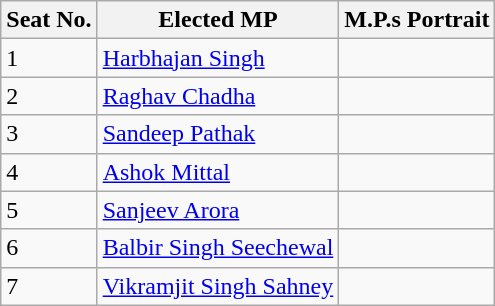<table class="wikitable">
<tr>
<th>Seat No.</th>
<th>Elected MP</th>
<th><strong>M.P.s Portrait</strong></th>
</tr>
<tr>
<td>1</td>
<td><a href='#'>Harbhajan Singh</a></td>
<td></td>
</tr>
<tr>
<td>2</td>
<td><a href='#'>Raghav Chadha</a></td>
<td></td>
</tr>
<tr>
<td>3</td>
<td><a href='#'>Sandeep Pathak</a></td>
<td></td>
</tr>
<tr>
<td>4</td>
<td><a href='#'>Ashok Mittal</a></td>
<td></td>
</tr>
<tr>
<td>5</td>
<td><a href='#'>Sanjeev Arora</a></td>
<td></td>
</tr>
<tr>
<td>6</td>
<td><a href='#'>Balbir Singh Seechewal</a></td>
<td></td>
</tr>
<tr>
<td>7</td>
<td><a href='#'>Vikramjit Singh Sahney</a></td>
<td></td>
</tr>
</table>
